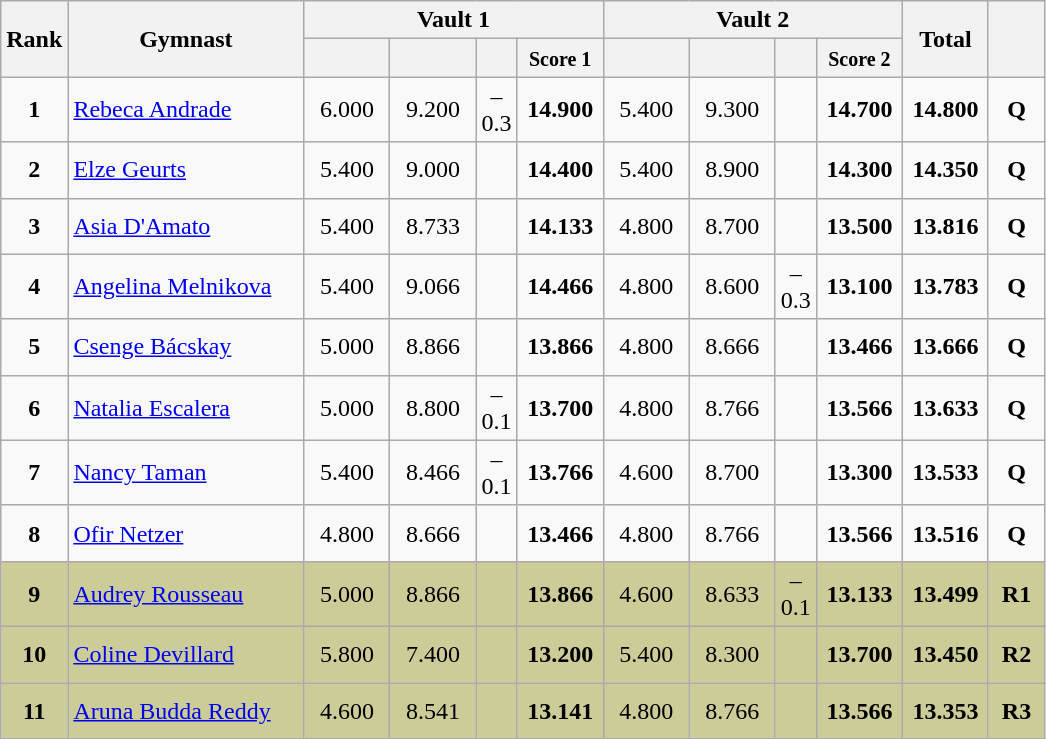<table class="wikitable sortable" style="text-align:center;">
<tr>
<th rowspan="2" style="width:15px;">Rank</th>
<th rowspan="2" style="width:150px;">Gymnast</th>
<th colspan="4">Vault 1</th>
<th colspan="4">Vault 2</th>
<th rowspan="2" style="width:50px;">Total</th>
<th rowspan="2" style="width:30px;"><small></small></th>
</tr>
<tr>
<th style="width:50px;"><small></small></th>
<th style="width:50px;"><small></small></th>
<th style="width:20px;"><small></small></th>
<th style="width:50px;"><small>Score 1</small></th>
<th style="width:50px;"><small></small></th>
<th style="width:50px;"><small></small></th>
<th style="width:20px;"><small></small></th>
<th style="width:50px;"><small>Score 2</small></th>
</tr>
<tr>
<td scope="row" style="text-align:center"><strong>1</strong></td>
<td style="height:30px; text-align:left;"> <a href='#'>Rebeca Andrade</a></td>
<td>6.000</td>
<td>9.200</td>
<td>–0.3</td>
<td><strong>14.900</strong></td>
<td>5.400</td>
<td>9.300</td>
<td></td>
<td><strong>14.700</strong></td>
<td><strong>14.800</strong></td>
<td><strong>Q</strong></td>
</tr>
<tr>
<td scope="row" style="text-align:center"><strong>2</strong></td>
<td style="height:30px; text-align:left;"> <a href='#'>Elze Geurts</a></td>
<td>5.400</td>
<td>9.000</td>
<td></td>
<td><strong>14.400</strong></td>
<td>5.400</td>
<td>8.900</td>
<td></td>
<td><strong>14.300</strong></td>
<td><strong>14.350</strong></td>
<td><strong>Q</strong></td>
</tr>
<tr>
<td scope="row" style="text-align:center"><strong>3</strong></td>
<td style="height:30px; text-align:left;"> <a href='#'>Asia D'Amato</a></td>
<td>5.400</td>
<td>8.733</td>
<td></td>
<td><strong>14.133</strong></td>
<td>4.800</td>
<td>8.700</td>
<td></td>
<td><strong>13.500</strong></td>
<td><strong>13.816</strong></td>
<td><strong>Q</strong></td>
</tr>
<tr>
<td scope="row" style="text-align:center"><strong>4</strong></td>
<td style="height:30px; text-align:left;"> <a href='#'>Angelina Melnikova</a></td>
<td>5.400</td>
<td>9.066</td>
<td></td>
<td><strong>14.466</strong></td>
<td>4.800</td>
<td>8.600</td>
<td>–0.3</td>
<td><strong>13.100</strong></td>
<td><strong>13.783</strong></td>
<td><strong>Q</strong></td>
</tr>
<tr>
<td scope="row" style="text-align:center"><strong>5</strong></td>
<td style="height:30px; text-align:left;"> <a href='#'>Csenge Bácskay</a></td>
<td>5.000</td>
<td>8.866</td>
<td></td>
<td><strong>13.866</strong></td>
<td>4.800</td>
<td>8.666</td>
<td></td>
<td><strong>13.466</strong></td>
<td><strong>13.666</strong></td>
<td><strong>Q</strong></td>
</tr>
<tr>
<td scope="row" style="text-align:center"><strong>6</strong></td>
<td style="height:30px; text-align:left;"> <a href='#'>Natalia Escalera</a></td>
<td>5.000</td>
<td>8.800</td>
<td>–0.1</td>
<td><strong>13.700</strong></td>
<td>4.800</td>
<td>8.766</td>
<td></td>
<td><strong>13.566</strong></td>
<td><strong>13.633</strong></td>
<td><strong>Q</strong></td>
</tr>
<tr>
<td scope="row" style="text-align:center"><strong>7</strong></td>
<td style="height:30px; text-align:left;"> <a href='#'>Nancy Taman</a></td>
<td>5.400</td>
<td>8.466</td>
<td>–0.1</td>
<td><strong>13.766</strong></td>
<td>4.600</td>
<td>8.700</td>
<td></td>
<td><strong>13.300</strong></td>
<td><strong>13.533</strong></td>
<td><strong>Q</strong></td>
</tr>
<tr>
<td scope="row" style="text-align:center"><strong>8</strong></td>
<td style="height:30px; text-align:left;"> <a href='#'>Ofir Netzer</a></td>
<td>4.800</td>
<td>8.666</td>
<td></td>
<td><strong>13.466</strong></td>
<td>4.800</td>
<td>8.766</td>
<td></td>
<td><strong>13.566</strong></td>
<td><strong>13.516</strong></td>
<td><strong>Q</strong></td>
</tr>
<tr style="background:#cccc99;">
<td scope="row" style="text-align:center"><strong>9</strong></td>
<td style="height:30px; text-align:left;"> <a href='#'>Audrey Rousseau</a></td>
<td>5.000</td>
<td>8.866</td>
<td></td>
<td><strong>13.866</strong></td>
<td>4.600</td>
<td>8.633</td>
<td>–0.1</td>
<td><strong>13.133</strong></td>
<td><strong>13.499</strong></td>
<td><strong>R1</strong></td>
</tr>
<tr style="background:#cccc99;">
<td scope="row" style="text-align:center"><strong>10</strong></td>
<td style="height:30px; text-align:left;"> <a href='#'>Coline Devillard</a></td>
<td>5.800</td>
<td>7.400</td>
<td></td>
<td><strong>13.200</strong></td>
<td>5.400</td>
<td>8.300</td>
<td></td>
<td><strong>13.700</strong></td>
<td><strong>13.450</strong></td>
<td><strong>R2</strong></td>
</tr>
<tr style="background:#cccc99;">
<td scope="row" style="text-align:center"><strong>11</strong></td>
<td style="height:30px; text-align:left;"> <a href='#'>Aruna Budda Reddy</a></td>
<td>4.600</td>
<td>8.541</td>
<td></td>
<td><strong>13.141</strong></td>
<td>4.800</td>
<td>8.766</td>
<td></td>
<td><strong>13.566</strong></td>
<td><strong>13.353</strong></td>
<td><strong>R3</strong></td>
</tr>
</table>
